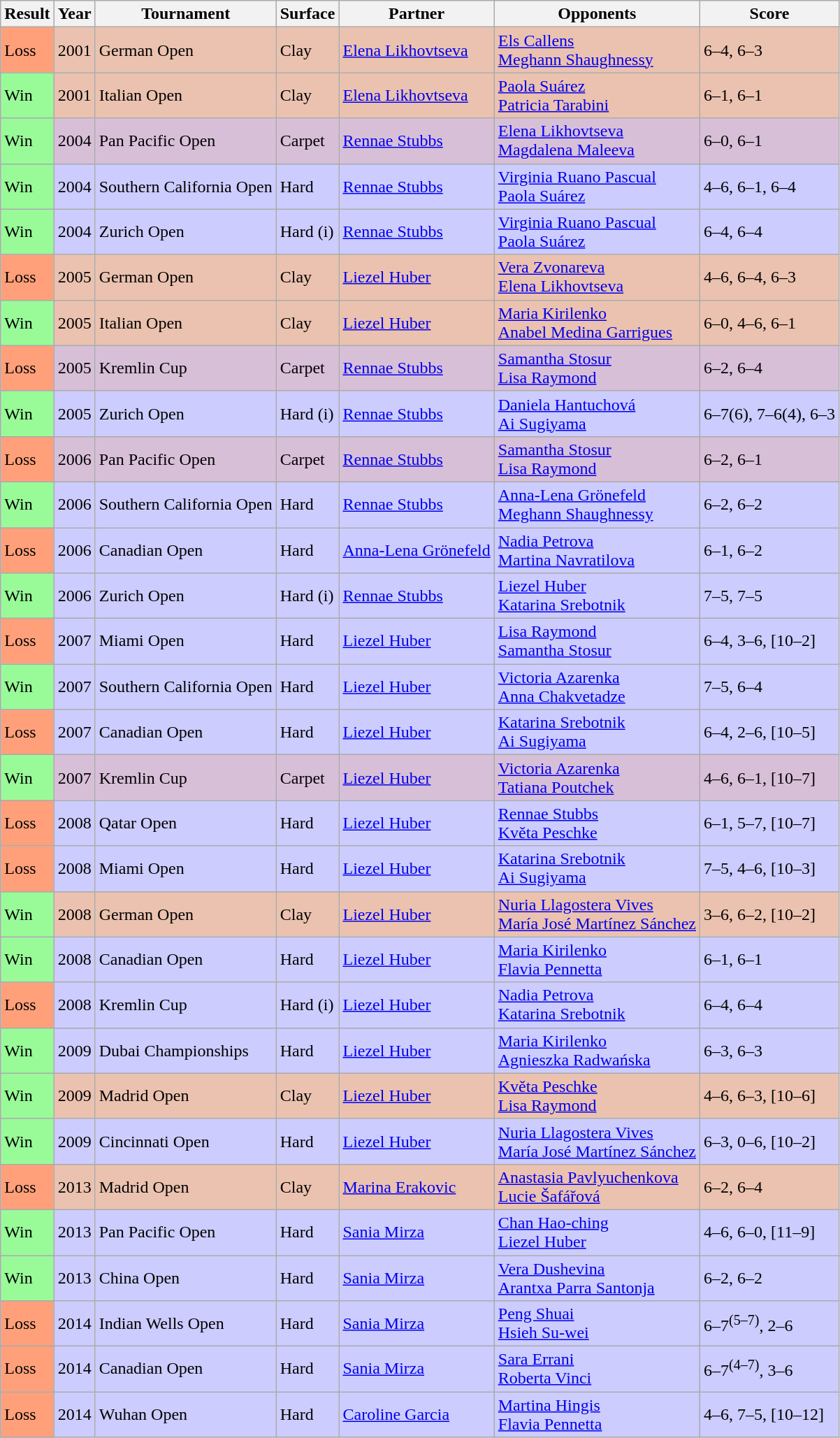<table class="wikitable sortable">
<tr>
<th>Result</th>
<th><strong>Year</strong></th>
<th><strong>Tournament</strong></th>
<th><strong>Surface</strong></th>
<th><strong>Partner</strong></th>
<th>Opponents</th>
<th class=unsortable>Score</th>
</tr>
<tr bgcolor=EBC2AF>
<td bgcolor=FFA07A>Loss</td>
<td>2001</td>
<td>German Open</td>
<td>Clay</td>
<td> <a href='#'>Elena Likhovtseva</a></td>
<td> <a href='#'>Els Callens</a> <br>  <a href='#'>Meghann Shaughnessy</a></td>
<td>6–4, 6–3</td>
</tr>
<tr bgcolor=EBC2AF>
<td bgcolor=#98fb98>Win</td>
<td>2001</td>
<td>Italian Open</td>
<td>Clay</td>
<td> <a href='#'>Elena Likhovtseva</a></td>
<td> <a href='#'>Paola Suárez</a> <br>  <a href='#'>Patricia Tarabini</a></td>
<td>6–1, 6–1</td>
</tr>
<tr bgcolor=thistle>
<td bgcolor=#98fb98>Win</td>
<td>2004</td>
<td>Pan Pacific Open</td>
<td>Carpet</td>
<td> <a href='#'>Rennae Stubbs</a></td>
<td> <a href='#'>Elena Likhovtseva</a> <br>  <a href='#'>Magdalena Maleeva</a></td>
<td>6–0, 6–1</td>
</tr>
<tr bgcolor=CCCCFF>
<td bgcolor=#98fb98>Win</td>
<td>2004</td>
<td>Southern California Open</td>
<td>Hard</td>
<td> <a href='#'>Rennae Stubbs</a></td>
<td> <a href='#'>Virginia Ruano Pascual</a> <br>  <a href='#'>Paola Suárez</a></td>
<td>4–6, 6–1, 6–4</td>
</tr>
<tr bgcolor=CCCCFF>
<td bgcolor=#98fb98>Win</td>
<td>2004</td>
<td>Zurich Open</td>
<td>Hard (i)</td>
<td> <a href='#'>Rennae Stubbs</a></td>
<td> <a href='#'>Virginia Ruano Pascual</a> <br>  <a href='#'>Paola Suárez</a></td>
<td>6–4, 6–4</td>
</tr>
<tr bgcolor=EBC2AF>
<td bgcolor=FFA07A>Loss</td>
<td>2005</td>
<td>German Open</td>
<td>Clay</td>
<td> <a href='#'>Liezel Huber</a></td>
<td> <a href='#'>Vera Zvonareva</a> <br>  <a href='#'>Elena Likhovtseva</a></td>
<td>4–6, 6–4, 6–3</td>
</tr>
<tr bgcolor=EBC2AF>
<td bgcolor=#98fb98>Win</td>
<td>2005</td>
<td>Italian Open</td>
<td>Clay</td>
<td> <a href='#'>Liezel Huber</a></td>
<td> <a href='#'>Maria Kirilenko</a> <br>  <a href='#'>Anabel Medina Garrigues</a></td>
<td>6–0, 4–6, 6–1</td>
</tr>
<tr bgcolor=thistle>
<td bgcolor=FFA07A>Loss</td>
<td>2005</td>
<td>Kremlin Cup</td>
<td>Carpet</td>
<td> <a href='#'>Rennae Stubbs</a></td>
<td> <a href='#'>Samantha Stosur</a> <br>  <a href='#'>Lisa Raymond</a></td>
<td>6–2, 6–4</td>
</tr>
<tr bgcolor=CCCCFF>
<td bgcolor=#98fb98>Win</td>
<td>2005</td>
<td>Zurich Open</td>
<td>Hard (i)</td>
<td> <a href='#'>Rennae Stubbs</a></td>
<td> <a href='#'>Daniela Hantuchová</a> <br>  <a href='#'>Ai Sugiyama</a></td>
<td>6–7(6), 7–6(4), 6–3</td>
</tr>
<tr bgcolor=thistle>
<td bgcolor=FFA07A>Loss</td>
<td>2006</td>
<td>Pan Pacific Open</td>
<td>Carpet</td>
<td> <a href='#'>Rennae Stubbs</a></td>
<td> <a href='#'>Samantha Stosur</a> <br>  <a href='#'>Lisa Raymond</a></td>
<td>6–2, 6–1</td>
</tr>
<tr bgcolor=CCCCFF>
<td bgcolor=#98fb98>Win</td>
<td>2006</td>
<td>Southern California Open</td>
<td>Hard</td>
<td> <a href='#'>Rennae Stubbs</a></td>
<td> <a href='#'>Anna-Lena Grönefeld</a> <br>  <a href='#'>Meghann Shaughnessy</a></td>
<td>6–2, 6–2</td>
</tr>
<tr bgcolor=CCCCFF>
<td bgcolor=FFA07A>Loss</td>
<td>2006</td>
<td>Canadian Open</td>
<td>Hard</td>
<td> <a href='#'>Anna-Lena Grönefeld</a></td>
<td> <a href='#'>Nadia Petrova</a> <br>  <a href='#'>Martina Navratilova</a></td>
<td>6–1, 6–2</td>
</tr>
<tr bgcolor=CCCCFF>
<td bgcolor=#98fb98>Win</td>
<td>2006</td>
<td>Zurich Open</td>
<td>Hard (i)</td>
<td> <a href='#'>Rennae Stubbs</a></td>
<td> <a href='#'>Liezel Huber</a> <br>  <a href='#'>Katarina Srebotnik</a></td>
<td>7–5, 7–5</td>
</tr>
<tr bgcolor=CCCCFF>
<td bgcolor=FFA07A>Loss</td>
<td>2007</td>
<td>Miami Open</td>
<td>Hard</td>
<td> <a href='#'>Liezel Huber</a></td>
<td> <a href='#'>Lisa Raymond</a> <br>  <a href='#'>Samantha Stosur</a></td>
<td>6–4, 3–6, [10–2]</td>
</tr>
<tr bgcolor=CCCCFF>
<td bgcolor=#98fb98>Win</td>
<td>2007</td>
<td>Southern California Open</td>
<td>Hard</td>
<td> <a href='#'>Liezel Huber</a></td>
<td> <a href='#'>Victoria Azarenka</a> <br>  <a href='#'>Anna Chakvetadze</a></td>
<td>7–5, 6–4</td>
</tr>
<tr bgcolor=CCCCFF>
<td bgcolor=FFA07A>Loss</td>
<td>2007</td>
<td>Canadian Open</td>
<td>Hard</td>
<td> <a href='#'>Liezel Huber</a></td>
<td> <a href='#'>Katarina Srebotnik</a> <br>  <a href='#'>Ai Sugiyama</a></td>
<td>6–4, 2–6, [10–5]</td>
</tr>
<tr bgcolor=thistle>
<td bgcolor=#98fb98>Win</td>
<td>2007</td>
<td>Kremlin Cup</td>
<td>Carpet</td>
<td> <a href='#'>Liezel Huber</a></td>
<td> <a href='#'>Victoria Azarenka</a> <br>  <a href='#'>Tatiana Poutchek</a></td>
<td>4–6, 6–1, [10–7]</td>
</tr>
<tr bgcolor=CCCCFF>
<td bgcolor=FFA07A>Loss</td>
<td>2008</td>
<td>Qatar Open</td>
<td>Hard</td>
<td> <a href='#'>Liezel Huber</a></td>
<td> <a href='#'>Rennae Stubbs</a> <br>  <a href='#'>Květa Peschke</a></td>
<td>6–1, 5–7, [10–7]</td>
</tr>
<tr bgcolor=CCCCFF>
<td bgcolor=FFA07A>Loss</td>
<td>2008</td>
<td>Miami Open</td>
<td>Hard</td>
<td> <a href='#'>Liezel Huber</a></td>
<td> <a href='#'>Katarina Srebotnik</a> <br>  <a href='#'>Ai Sugiyama</a></td>
<td>7–5, 4–6, [10–3]</td>
</tr>
<tr bgcolor=EBC2AF>
<td bgcolor=#98fb98>Win</td>
<td>2008</td>
<td>German Open</td>
<td>Clay</td>
<td> <a href='#'>Liezel Huber</a></td>
<td> <a href='#'>Nuria Llagostera Vives</a> <br>  <a href='#'>María José Martínez Sánchez</a></td>
<td>3–6, 6–2, [10–2]</td>
</tr>
<tr bgcolor=CCCCFF>
<td bgcolor=#98fb98>Win</td>
<td>2008</td>
<td>Canadian Open</td>
<td>Hard</td>
<td> <a href='#'>Liezel Huber</a></td>
<td> <a href='#'>Maria Kirilenko</a> <br>  <a href='#'>Flavia Pennetta</a></td>
<td>6–1, 6–1</td>
</tr>
<tr bgcolor=CCCCFF>
<td bgcolor=FFA07A>Loss</td>
<td>2008</td>
<td>Kremlin Cup</td>
<td>Hard (i)</td>
<td> <a href='#'>Liezel Huber</a></td>
<td> <a href='#'>Nadia Petrova</a> <br>  <a href='#'>Katarina Srebotnik</a></td>
<td>6–4, 6–4</td>
</tr>
<tr bgcolor=CCCCFF>
<td bgcolor=#98fb98>Win</td>
<td>2009</td>
<td>Dubai Championships</td>
<td>Hard</td>
<td> <a href='#'>Liezel Huber</a></td>
<td> <a href='#'>Maria Kirilenko</a> <br>  <a href='#'>Agnieszka Radwańska</a></td>
<td>6–3, 6–3</td>
</tr>
<tr bgcolor=EBC2AF>
<td bgcolor=#98fb98>Win</td>
<td>2009</td>
<td>Madrid Open</td>
<td>Clay</td>
<td> <a href='#'>Liezel Huber</a></td>
<td> <a href='#'>Květa Peschke</a> <br>  <a href='#'>Lisa Raymond</a></td>
<td>4–6, 6–3, [10–6]</td>
</tr>
<tr bgcolor=CCCCFF>
<td bgcolor=#98fb98>Win</td>
<td>2009</td>
<td>Cincinnati Open</td>
<td>Hard</td>
<td> <a href='#'>Liezel Huber</a></td>
<td> <a href='#'>Nuria Llagostera Vives</a> <br>  <a href='#'>María José Martínez Sánchez</a></td>
<td>6–3, 0–6, [10–2]</td>
</tr>
<tr bgcolor=EBC2AF>
<td bgcolor=FFA07A>Loss</td>
<td>2013</td>
<td>Madrid Open</td>
<td>Clay</td>
<td> <a href='#'>Marina Erakovic</a></td>
<td> <a href='#'>Anastasia Pavlyuchenkova</a><br> <a href='#'>Lucie Šafářová</a></td>
<td>6–2, 6–4</td>
</tr>
<tr bgcolor=CCCCFF>
<td bgcolor=#98fb98>Win</td>
<td>2013</td>
<td>Pan Pacific Open</td>
<td>Hard</td>
<td> <a href='#'>Sania Mirza</a></td>
<td> <a href='#'>Chan Hao-ching</a><br> <a href='#'>Liezel Huber</a></td>
<td>4–6, 6–0, [11–9]</td>
</tr>
<tr bgcolor=CCCCFF>
<td bgcolor="98FB98">Win</td>
<td>2013</td>
<td>China Open</td>
<td>Hard</td>
<td> <a href='#'>Sania Mirza</a></td>
<td> <a href='#'>Vera Dushevina</a><br> <a href='#'>Arantxa Parra Santonja</a></td>
<td>6–2, 6–2</td>
</tr>
<tr bgcolor=CCCCFF>
<td bgcolor=FFA07A>Loss</td>
<td>2014</td>
<td>Indian Wells Open</td>
<td>Hard</td>
<td> <a href='#'>Sania Mirza</a></td>
<td> <a href='#'>Peng Shuai</a> <br> <a href='#'>Hsieh Su-wei</a></td>
<td>6–7<sup>(5–7)</sup>, 2–6</td>
</tr>
<tr bgcolor=CCCCFF>
<td bgcolor=FFA07A>Loss</td>
<td>2014</td>
<td>Canadian Open</td>
<td>Hard</td>
<td> <a href='#'>Sania Mirza</a></td>
<td> <a href='#'>Sara Errani</a> <br>  <a href='#'>Roberta Vinci</a></td>
<td>6–7<sup>(4–7)</sup>, 3–6</td>
</tr>
<tr bgcolor=CCCCFF>
<td bgcolor=FFA07A>Loss</td>
<td>2014</td>
<td>Wuhan Open</td>
<td>Hard</td>
<td> <a href='#'>Caroline Garcia</a></td>
<td> <a href='#'>Martina Hingis</a> <br>  <a href='#'>Flavia Pennetta</a></td>
<td>4–6, 7–5, [10–12]</td>
</tr>
</table>
